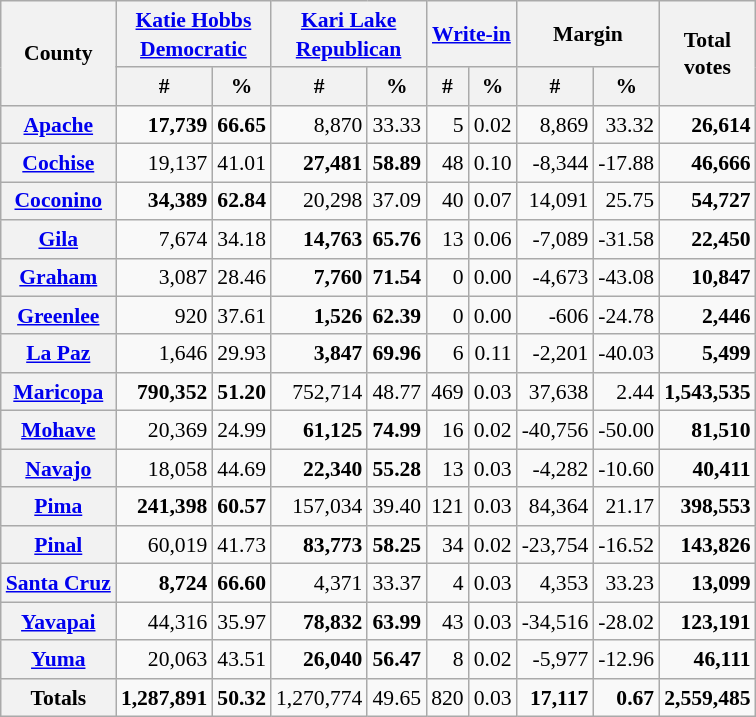<table class="wikitable sortable" style="text-align:right;font-size:90%;line-height:1.3">
<tr>
<th rowspan=2>County</th>
<th colspan=2><a href='#'>Katie Hobbs</a><br><a href='#'>Democratic</a></th>
<th colspan=2><a href='#'>Kari Lake</a><br><a href='#'>Republican</a></th>
<th colspan=2><a href='#'>Write-in</a></th>
<th colspan=2>Margin</th>
<th rowspan=2>Total<br>votes</th>
</tr>
<tr>
<th data-sort-type="number">#</th>
<th data-sort-type="number">%</th>
<th data-sort-type="number">#</th>
<th data-sort-type="number">%</th>
<th data-sort-type="number">#</th>
<th data-sort-type="number">%</th>
<th data-sort-type="number">#</th>
<th data-sort-type="number">%</th>
</tr>
<tr>
<th><a href='#'>Apache</a></th>
<td><strong>17,739</strong></td>
<td><strong>66.65</strong></td>
<td>8,870</td>
<td>33.33</td>
<td>5</td>
<td>0.02</td>
<td>8,869</td>
<td>33.32</td>
<td><strong>26,614</strong></td>
</tr>
<tr>
<th><a href='#'>Cochise</a></th>
<td>19,137</td>
<td>41.01</td>
<td><strong>27,481</strong></td>
<td><strong>58.89</strong></td>
<td>48</td>
<td>0.10</td>
<td>-8,344</td>
<td>-17.88</td>
<td><strong>46,666</strong></td>
</tr>
<tr>
<th><a href='#'>Coconino</a></th>
<td><strong>34,389</strong></td>
<td><strong>62.84</strong></td>
<td>20,298</td>
<td>37.09</td>
<td>40</td>
<td>0.07</td>
<td>14,091</td>
<td>25.75</td>
<td><strong>54,727</strong></td>
</tr>
<tr>
<th><a href='#'>Gila</a></th>
<td>7,674</td>
<td>34.18</td>
<td><strong>14,763</strong></td>
<td><strong>65.76</strong></td>
<td>13</td>
<td>0.06</td>
<td>-7,089</td>
<td>-31.58</td>
<td><strong>22,450</strong></td>
</tr>
<tr>
<th><a href='#'>Graham</a></th>
<td>3,087</td>
<td>28.46</td>
<td><strong>7,760</strong></td>
<td><strong>71.54</strong></td>
<td>0</td>
<td>0.00</td>
<td>-4,673</td>
<td>-43.08</td>
<td><strong>10,847</strong></td>
</tr>
<tr>
<th><a href='#'>Greenlee</a></th>
<td>920</td>
<td>37.61</td>
<td><strong>1,526</strong></td>
<td><strong>62.39</strong></td>
<td>0</td>
<td>0.00</td>
<td>-606</td>
<td>-24.78</td>
<td><strong>2,446</strong></td>
</tr>
<tr>
<th><a href='#'>La Paz</a></th>
<td>1,646</td>
<td>29.93</td>
<td><strong>3,847</strong></td>
<td><strong>69.96</strong></td>
<td>6</td>
<td>0.11</td>
<td>-2,201</td>
<td>-40.03</td>
<td><strong>5,499</strong></td>
</tr>
<tr>
<th><a href='#'>Maricopa</a></th>
<td><strong>790,352</strong></td>
<td><strong>51.20</strong></td>
<td>752,714</td>
<td>48.77</td>
<td>469</td>
<td>0.03</td>
<td>37,638</td>
<td>2.44</td>
<td><strong>1,543,535</strong></td>
</tr>
<tr>
<th><a href='#'>Mohave</a></th>
<td>20,369</td>
<td>24.99</td>
<td><strong>61,125</strong></td>
<td><strong>74.99</strong></td>
<td>16</td>
<td>0.02</td>
<td>-40,756</td>
<td>-50.00</td>
<td><strong>81,510</strong></td>
</tr>
<tr>
<th><a href='#'>Navajo</a></th>
<td>18,058</td>
<td>44.69</td>
<td><strong>22,340</strong></td>
<td><strong>55.28</strong></td>
<td>13</td>
<td>0.03</td>
<td>-4,282</td>
<td>-10.60</td>
<td><strong>40,411</strong></td>
</tr>
<tr>
<th><a href='#'>Pima</a></th>
<td><strong>241,398</strong></td>
<td><strong>60.57</strong></td>
<td>157,034</td>
<td>39.40</td>
<td>121</td>
<td>0.03</td>
<td>84,364</td>
<td>21.17</td>
<td><strong>398,553</strong></td>
</tr>
<tr>
<th><a href='#'>Pinal</a></th>
<td>60,019</td>
<td>41.73</td>
<td><strong>83,773</strong></td>
<td><strong>58.25</strong></td>
<td>34</td>
<td>0.02</td>
<td>-23,754</td>
<td>-16.52</td>
<td><strong>143,826</strong></td>
</tr>
<tr>
<th><a href='#'>Santa Cruz</a></th>
<td><strong>8,724</strong></td>
<td><strong>66.60</strong></td>
<td>4,371</td>
<td>33.37</td>
<td>4</td>
<td>0.03</td>
<td>4,353</td>
<td>33.23</td>
<td><strong>13,099</strong></td>
</tr>
<tr>
<th><a href='#'>Yavapai</a></th>
<td>44,316</td>
<td>35.97</td>
<td><strong>78,832</strong></td>
<td><strong>63.99</strong></td>
<td>43</td>
<td>0.03</td>
<td>-34,516</td>
<td>-28.02</td>
<td><strong>123,191</strong></td>
</tr>
<tr>
<th><a href='#'>Yuma</a></th>
<td>20,063</td>
<td>43.51</td>
<td><strong>26,040</strong></td>
<td><strong>56.47</strong></td>
<td>8</td>
<td>0.02</td>
<td>-5,977</td>
<td>-12.96</td>
<td><strong>46,111</strong></td>
</tr>
<tr class="sortbottom">
<th>Totals</th>
<td><strong>1,287,891</strong></td>
<td><strong>50.32</strong></td>
<td>1,270,774</td>
<td>49.65</td>
<td>820</td>
<td>0.03</td>
<td><strong>17,117</strong></td>
<td><strong>0.67</strong></td>
<td><strong>2,559,485</strong></td>
</tr>
</table>
